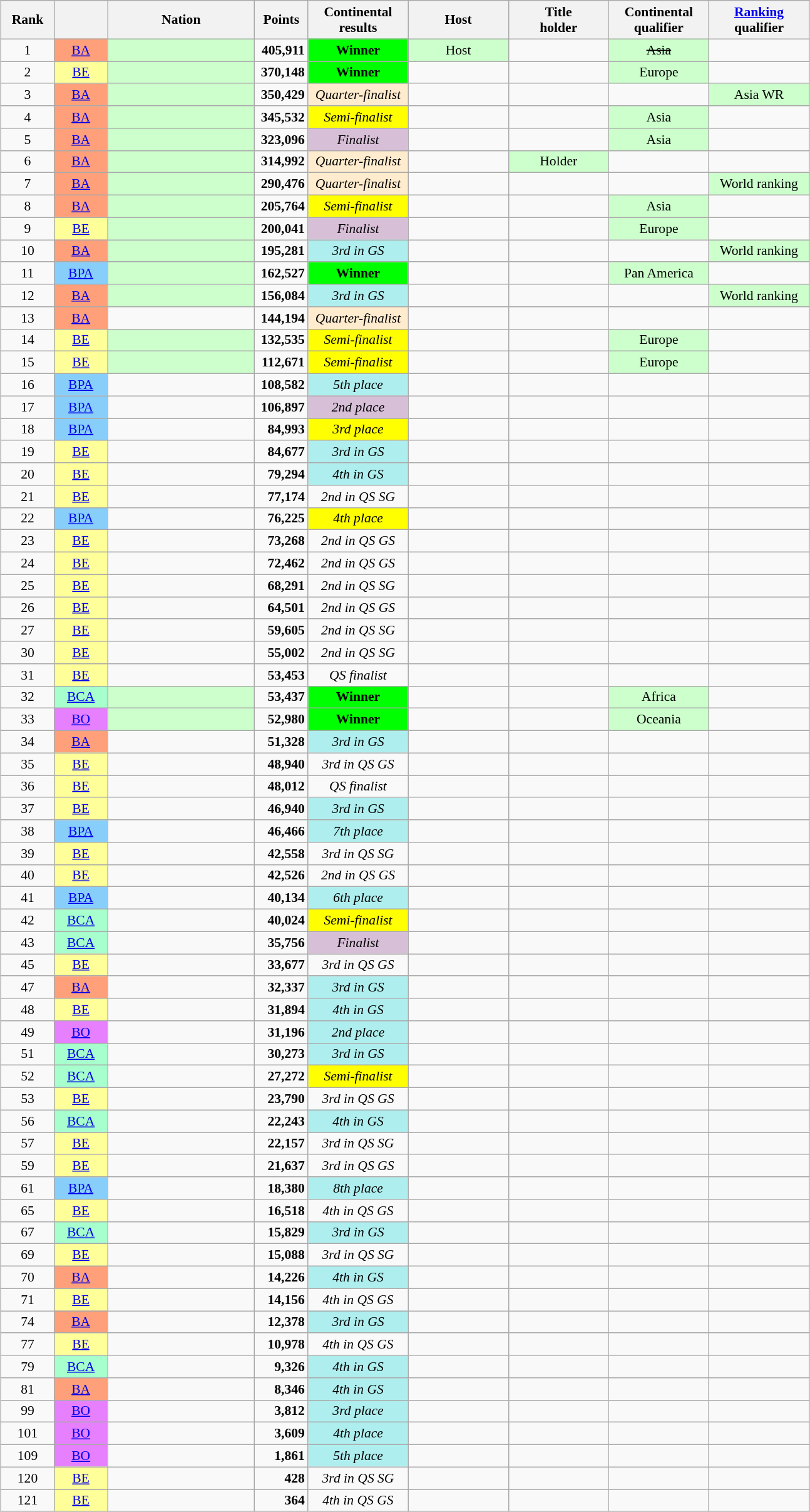<table class="sortable nowrap wikitable" style="font-size:90%; text-align:center; margin:0.5em auto;">
<tr>
<th width="50">Rank</th>
<th width="50"></th>
<th width="150">Nation</th>
<th width="50">Points</th>
<th width="100">Continental<br>results</th>
<th width="100">Host</th>
<th width="100">Title<br>holder</th>
<th width="100">Continental<br>qualifier</th>
<th width="100"><a href='#'>Ranking</a><br>qualifier</th>
</tr>
<tr>
<td>1</td>
<td bgcolor="#FFA07A"><a href='#'>BA</a></td>
<td align="left" bgcolor="#CCFFCC"></td>
<td align="right"><strong>405,911</strong></td>
<td bgcolor="#00FF00"><strong>Winner</strong></td>
<td bgcolor="#CCFFCC">Host</td>
<td></td>
<td bgcolor="#CCFFCC"><s>Asia</s></td>
<td></td>
</tr>
<tr>
<td>2</td>
<td bgcolor="#FFFF99"><a href='#'>BE</a></td>
<td align="left" bgcolor="#CCFFCC"></td>
<td align="right"><strong>370,148</strong></td>
<td bgcolor="#00FF00"><strong>Winner</strong></td>
<td></td>
<td></td>
<td bgcolor="#CCFFCC">Europe</td>
<td></td>
</tr>
<tr>
<td>3</td>
<td bgcolor="#FFA07A"><a href='#'>BA</a></td>
<td align="left" bgcolor="#CCFFCC"></td>
<td align="right"><strong>350,429</strong></td>
<td bgcolor="#FFEBCD"><em>Quarter-finalist</em></td>
<td></td>
<td></td>
<td></td>
<td bgcolor="#CCFFCC">Asia WR</td>
</tr>
<tr>
<td>4</td>
<td bgcolor="#FFA07A"><a href='#'>BA</a></td>
<td align="left" bgcolor="#CCFFCC"></td>
<td align="right"><strong>345,532</strong></td>
<td bgcolor="#FFFF00"><em>Semi-finalist</em></td>
<td></td>
<td></td>
<td bgcolor="#CCFFCC">Asia</td>
<td></td>
</tr>
<tr>
<td>5</td>
<td bgcolor="#FFA07A"><a href='#'>BA</a></td>
<td align="left" bgcolor="#CCFFCC"></td>
<td align="right"><strong>323,096</strong></td>
<td bgcolor="#D8BFD8"><em>Finalist</em></td>
<td></td>
<td></td>
<td bgcolor="#CCFFCC">Asia</td>
<td></td>
</tr>
<tr>
<td>6</td>
<td bgcolor="#FFA07A"><a href='#'>BA</a></td>
<td align="left" bgcolor="#CCFFCC"></td>
<td align="right"><strong>314,992</strong></td>
<td bgcolor="#FFEBCD"><em>Quarter-finalist</em></td>
<td></td>
<td bgcolor="#CCFFCC">Holder</td>
<td></td>
<td></td>
</tr>
<tr>
<td>7</td>
<td bgcolor="#FFA07A"><a href='#'>BA</a></td>
<td align="left" bgcolor="#CCFFCC"></td>
<td align="right"><strong>290,476</strong></td>
<td bgcolor="#FFEBCD"><em>Quarter-finalist</em></td>
<td></td>
<td></td>
<td></td>
<td bgcolor="#CCFFCC">World ranking</td>
</tr>
<tr>
<td>8</td>
<td bgcolor="#FFA07A"><a href='#'>BA</a></td>
<td align="left" bgcolor="#CCFFCC"></td>
<td align="right"><strong>205,764</strong></td>
<td bgcolor="#FFFF00"><em>Semi-finalist</em></td>
<td></td>
<td></td>
<td bgcolor="#CCFFCC">Asia</td>
<td></td>
</tr>
<tr>
<td>9</td>
<td bgcolor="#FFFF99"><a href='#'>BE</a></td>
<td align="left" bgcolor="#CCFFCC"></td>
<td align="right"><strong>200,041</strong></td>
<td bgcolor="#D8BFD8"><em>Finalist</em></td>
<td></td>
<td></td>
<td bgcolor="#CCFFCC">Europe</td>
<td></td>
</tr>
<tr>
<td>10</td>
<td bgcolor="#FFA07A"><a href='#'>BA</a></td>
<td align="left" bgcolor="#CCFFCC"></td>
<td align="right"><strong>195,281</strong></td>
<td bgcolor="#AFEEEE"><em>3rd in GS</em></td>
<td></td>
<td></td>
<td></td>
<td bgcolor="#CCFFCC">World ranking</td>
</tr>
<tr>
<td>11</td>
<td bgcolor="#87CEFA"><a href='#'>BPA</a></td>
<td align="left" bgcolor="#CCFFCC"></td>
<td align="right"><strong>162,527</strong></td>
<td bgcolor="#00FF00"><strong>Winner</strong></td>
<td></td>
<td></td>
<td bgcolor="#CCFFCC">Pan America</td>
<td></td>
</tr>
<tr>
<td>12</td>
<td bgcolor="#FFA07A"><a href='#'>BA</a></td>
<td align="left" bgcolor="#CCFFCC"></td>
<td align="right"><strong>156,084</strong></td>
<td bgcolor="#AFEEEE"><em>3rd in GS</em></td>
<td></td>
<td></td>
<td></td>
<td bgcolor="#CCFFCC">World ranking</td>
</tr>
<tr>
<td>13</td>
<td bgcolor="#FFA07A"><a href='#'>BA</a></td>
<td align="left"></td>
<td align="right"><strong>144,194</strong></td>
<td bgcolor="#FFEBCD"><em>Quarter-finalist</em></td>
<td></td>
<td></td>
<td></td>
<td></td>
</tr>
<tr>
<td>14</td>
<td bgcolor="#FFFF99"><a href='#'>BE</a></td>
<td align="left" bgcolor="#CCFFCC"></td>
<td align="right"><strong>132,535</strong></td>
<td bgcolor="#FFFF00"><em>Semi-finalist</em></td>
<td></td>
<td></td>
<td bgcolor="#CCFFCC">Europe</td>
<td></td>
</tr>
<tr>
<td>15</td>
<td bgcolor="#FFFF99"><a href='#'>BE</a></td>
<td align="left" bgcolor="#CCFFCC"></td>
<td align="right"><strong>112,671</strong></td>
<td bgcolor="#FFFF00"><em>Semi-finalist</em></td>
<td></td>
<td></td>
<td bgcolor="#CCFFCC">Europe</td>
<td></td>
</tr>
<tr>
<td>16</td>
<td bgcolor="#87CEFA"><a href='#'>BPA</a></td>
<td align="left"></td>
<td align="right"><strong>108,582</strong></td>
<td bgcolor="#AFEEEE"><em>5th place</em></td>
<td></td>
<td></td>
<td></td>
<td></td>
</tr>
<tr>
<td>17</td>
<td bgcolor="#87CEFA"><a href='#'>BPA</a></td>
<td align="left"></td>
<td align="right"><strong>106,897</strong></td>
<td bgcolor="#D8BFD8"><em>2nd place</em></td>
<td></td>
<td></td>
<td></td>
<td></td>
</tr>
<tr>
<td>18</td>
<td bgcolor="#87CEFA"><a href='#'>BPA</a></td>
<td align="left"></td>
<td align="right"><strong>84,993</strong></td>
<td bgcolor="#FFFF00"><em>3rd place</em></td>
<td></td>
<td></td>
<td></td>
<td></td>
</tr>
<tr>
<td>19</td>
<td bgcolor="#FFFF99"><a href='#'>BE</a></td>
<td align="left"></td>
<td align="right"><strong>84,677</strong></td>
<td bgcolor="#AFEEEE"><em>3rd in GS</em></td>
<td></td>
<td></td>
<td></td>
<td></td>
</tr>
<tr>
<td>20</td>
<td bgcolor="#FFFF99"><a href='#'>BE</a></td>
<td align="left"></td>
<td align="right"><strong>79,294</strong></td>
<td bgcolor="#AFEEEE"><em>4th in GS</em></td>
<td></td>
<td></td>
<td></td>
<td></td>
</tr>
<tr>
<td>21</td>
<td bgcolor="#FFFF99"><a href='#'>BE</a></td>
<td align="left"></td>
<td align="right"><strong>77,174</strong></td>
<td><em>2nd in QS SG</em></td>
<td></td>
<td></td>
<td></td>
<td></td>
</tr>
<tr>
<td>22</td>
<td bgcolor="#87CEFA"><a href='#'>BPA</a></td>
<td align="left"></td>
<td align="right"><strong>76,225</strong></td>
<td bgcolor="#FFFF00"><em>4th place</em></td>
<td></td>
<td></td>
<td></td>
<td></td>
</tr>
<tr>
<td>23</td>
<td bgcolor="#FFFF99"><a href='#'>BE</a></td>
<td align="left"></td>
<td align="right"><strong>73,268</strong></td>
<td><em>2nd in QS GS</em></td>
<td></td>
<td></td>
<td></td>
<td></td>
</tr>
<tr>
<td>24</td>
<td bgcolor="#FFFF99"><a href='#'>BE</a></td>
<td align="left"></td>
<td align="right"><strong>72,462</strong></td>
<td><em>2nd in QS GS</em></td>
<td></td>
<td></td>
<td></td>
<td></td>
</tr>
<tr>
<td>25</td>
<td bgcolor="#FFFF99"><a href='#'>BE</a></td>
<td align="left"></td>
<td align="right"><strong>68,291</strong></td>
<td><em>2nd in QS SG</em></td>
<td></td>
<td></td>
<td></td>
<td></td>
</tr>
<tr>
<td>26</td>
<td bgcolor="#FFFF99"><a href='#'>BE</a></td>
<td align="left"></td>
<td align="right"><strong>64,501</strong></td>
<td><em>2nd in QS GS</em></td>
<td></td>
<td></td>
<td></td>
<td></td>
</tr>
<tr>
<td>27</td>
<td bgcolor="#FFFF99"><a href='#'>BE</a></td>
<td align="left"></td>
<td align="right"><strong>59,605</strong></td>
<td><em>2nd in QS SG</em></td>
<td></td>
<td></td>
<td></td>
<td></td>
</tr>
<tr>
<td>30</td>
<td bgcolor="#FFFF99"><a href='#'>BE</a></td>
<td align="left"></td>
<td align="right"><strong>55,002</strong></td>
<td><em>2nd in QS SG</em></td>
<td></td>
<td></td>
<td></td>
<td></td>
</tr>
<tr>
<td>31</td>
<td bgcolor="#FFFF99"><a href='#'>BE</a></td>
<td align="left"></td>
<td align="right"><strong>53,453</strong></td>
<td><em>QS finalist</em></td>
<td></td>
<td></td>
<td></td>
<td></td>
</tr>
<tr>
<td>32</td>
<td bgcolor="#A6FFCC"><a href='#'>BCA</a></td>
<td align="left" bgcolor="#CCFFCC"></td>
<td align="right"><strong>53,437</strong></td>
<td bgcolor="#00FF00"><strong>Winner</strong></td>
<td></td>
<td></td>
<td bgcolor="#CCFFCC">Africa</td>
<td></td>
</tr>
<tr>
<td>33</td>
<td bgcolor="#E680FF"><a href='#'>BO</a></td>
<td align="left" bgcolor="#CCFFCC"></td>
<td align="right"><strong>52,980</strong></td>
<td bgcolor="#00FF00"><strong>Winner</strong></td>
<td></td>
<td></td>
<td bgcolor="#CCFFCC">Oceania</td>
<td></td>
</tr>
<tr>
<td>34</td>
<td bgcolor="#FFA07A"><a href='#'>BA</a></td>
<td align="left"></td>
<td align="right"><strong>51,328</strong></td>
<td bgcolor="#AFEEEE"><em>3rd in GS</em></td>
<td></td>
<td></td>
<td></td>
<td></td>
</tr>
<tr>
<td>35</td>
<td bgcolor="#FFFF99"><a href='#'>BE</a></td>
<td align="left"></td>
<td align="right"><strong>48,940</strong></td>
<td><em>3rd in QS GS</em></td>
<td></td>
<td></td>
<td></td>
<td></td>
</tr>
<tr>
<td>36</td>
<td bgcolor="#FFFF99"><a href='#'>BE</a></td>
<td align="left"></td>
<td align="right"><strong>48,012</strong></td>
<td><em>QS finalist</em></td>
<td></td>
<td></td>
<td></td>
<td></td>
</tr>
<tr>
<td>37</td>
<td bgcolor="#FFFF99"><a href='#'>BE</a></td>
<td align="left"></td>
<td align="right"><strong>46,940</strong></td>
<td bgcolor="#AFEEEE"><em>3rd in GS</em></td>
<td></td>
<td></td>
<td></td>
<td></td>
</tr>
<tr>
<td>38</td>
<td bgcolor="#87CEFA"><a href='#'>BPA</a></td>
<td align="left"></td>
<td align="right"><strong>46,466</strong></td>
<td bgcolor="#AFEEEE"><em>7th place</em></td>
<td></td>
<td></td>
<td></td>
<td></td>
</tr>
<tr>
<td>39</td>
<td bgcolor="#FFFF99"><a href='#'>BE</a></td>
<td align="left"></td>
<td align="right"><strong>42,558</strong></td>
<td><em>3rd in QS SG</em></td>
<td></td>
<td></td>
<td></td>
<td></td>
</tr>
<tr>
<td>40</td>
<td bgcolor="#FFFF99"><a href='#'>BE</a></td>
<td align="left"></td>
<td align="right"><strong>42,526</strong></td>
<td><em>2nd in QS GS</em></td>
<td></td>
<td></td>
<td></td>
<td></td>
</tr>
<tr>
<td>41</td>
<td bgcolor="#87CEFA"><a href='#'>BPA</a></td>
<td align="left"></td>
<td align="right"><strong>40,134</strong></td>
<td bgcolor="#AFEEEE"><em>6th place</em></td>
<td></td>
<td></td>
<td></td>
<td></td>
</tr>
<tr>
<td>42</td>
<td bgcolor="#A6FFCC"><a href='#'>BCA</a></td>
<td align="left"></td>
<td align="right"><strong>40,024</strong></td>
<td bgcolor="#FFFF00"><em>Semi-finalist</em></td>
<td></td>
<td></td>
<td></td>
<td></td>
</tr>
<tr>
<td>43</td>
<td bgcolor="#A6FFCC"><a href='#'>BCA</a></td>
<td align="left"></td>
<td align="right"><strong>35,756</strong></td>
<td bgcolor="#D8BFD8"><em>Finalist</em></td>
<td></td>
<td></td>
<td></td>
<td></td>
</tr>
<tr>
<td>45</td>
<td bgcolor="#FFFF99"><a href='#'>BE</a></td>
<td align="left"></td>
<td align="right"><strong>33,677</strong></td>
<td><em>3rd in QS GS</em></td>
<td></td>
<td></td>
<td></td>
<td></td>
</tr>
<tr>
<td>47</td>
<td bgcolor="#FFA07A"><a href='#'>BA</a></td>
<td align="left"></td>
<td align="right"><strong>32,337</strong></td>
<td bgcolor="#AFEEEE"><em>3rd in GS</em></td>
<td></td>
<td></td>
<td></td>
<td></td>
</tr>
<tr>
<td>48</td>
<td bgcolor="#FFFF99"><a href='#'>BE</a></td>
<td align="left"></td>
<td align="right"><strong>31,894</strong></td>
<td bgcolor="#AFEEEE"><em>4th in GS</em></td>
<td></td>
<td></td>
<td></td>
<td></td>
</tr>
<tr>
<td>49</td>
<td bgcolor="#E680FF"><a href='#'>BO</a></td>
<td align="left"></td>
<td align="right"><strong>31,196</strong></td>
<td bgcolor="#AFEEEE"><em>2nd place</em></td>
<td></td>
<td></td>
<td></td>
<td></td>
</tr>
<tr>
<td>51</td>
<td bgcolor="#A6FFCC"><a href='#'>BCA</a></td>
<td align="left"></td>
<td align="right"><strong>30,273</strong></td>
<td bgcolor="#AFEEEE"><em>3rd in GS</em></td>
<td></td>
<td></td>
<td></td>
<td></td>
</tr>
<tr>
<td>52</td>
<td bgcolor="#A6FFCC"><a href='#'>BCA</a></td>
<td align="left"></td>
<td align="right"><strong>27,272</strong></td>
<td bgcolor="#FFFF00"><em>Semi-finalist</em></td>
<td></td>
<td></td>
<td></td>
<td></td>
</tr>
<tr>
<td>53</td>
<td bgcolor="#FFFF99"><a href='#'>BE</a></td>
<td align="left"></td>
<td align="right"><strong>23,790</strong></td>
<td><em>3rd in QS GS</em></td>
<td></td>
<td></td>
<td></td>
<td></td>
</tr>
<tr>
<td>56</td>
<td bgcolor="#A6FFCC"><a href='#'>BCA</a></td>
<td align="left"></td>
<td align="right"><strong>22,243</strong></td>
<td bgcolor="#AFEEEE"><em>4th in GS</em></td>
<td></td>
<td></td>
<td></td>
<td></td>
</tr>
<tr>
<td>57</td>
<td bgcolor="#FFFF99"><a href='#'>BE</a></td>
<td align="left"></td>
<td align="right"><strong>22,157</strong></td>
<td><em>3rd in QS SG</em></td>
<td></td>
<td></td>
<td></td>
<td></td>
</tr>
<tr>
<td>59</td>
<td bgcolor="#FFFF99"><a href='#'>BE</a></td>
<td align="left"></td>
<td align="right"><strong>21,637</strong></td>
<td><em>3rd in QS GS</em></td>
<td></td>
<td></td>
<td></td>
<td></td>
</tr>
<tr>
<td>61</td>
<td bgcolor="#87CEFA"><a href='#'>BPA</a></td>
<td align="left"></td>
<td align="right"><strong>18,380</strong></td>
<td bgcolor="#AFEEEE"><em>8th place</em></td>
<td></td>
<td></td>
<td></td>
<td></td>
</tr>
<tr>
<td>65</td>
<td bgcolor="#FFFF99"><a href='#'>BE</a></td>
<td align="left"></td>
<td align="right"><strong>16,518</strong></td>
<td><em>4th in QS GS</em></td>
<td></td>
<td></td>
<td></td>
<td></td>
</tr>
<tr>
<td>67</td>
<td bgcolor="#A6FFCC"><a href='#'>BCA</a></td>
<td align="left"></td>
<td align="right"><strong>15,829</strong></td>
<td bgcolor="#AFEEEE"><em>3rd in GS</em></td>
<td></td>
<td></td>
<td></td>
<td></td>
</tr>
<tr>
<td>69</td>
<td bgcolor="#FFFF99"><a href='#'>BE</a></td>
<td align="left"></td>
<td align="right"><strong>15,088</strong></td>
<td><em>3rd in QS SG</em></td>
<td></td>
<td></td>
<td></td>
<td></td>
</tr>
<tr>
<td>70</td>
<td bgcolor="#FFA07A"><a href='#'>BA</a></td>
<td align="left"></td>
<td align="right"><strong>14,226</strong></td>
<td bgcolor="#AFEEEE"><em>4th in GS</em></td>
<td></td>
<td></td>
<td></td>
<td></td>
</tr>
<tr>
<td>71</td>
<td bgcolor="#FFFF99"><a href='#'>BE</a></td>
<td align="left"></td>
<td align="right"><strong>14,156</strong></td>
<td><em>4th in QS GS</em></td>
<td></td>
<td></td>
<td></td>
<td></td>
</tr>
<tr>
<td>74</td>
<td bgcolor="#FFA07A"><a href='#'>BA</a></td>
<td align="left"></td>
<td align="right"><strong>12,378</strong></td>
<td bgcolor="#AFEEEE"><em>3rd in GS</em></td>
<td></td>
<td></td>
<td></td>
<td></td>
</tr>
<tr>
<td>77</td>
<td bgcolor="#FFFF99"><a href='#'>BE</a></td>
<td align="left"></td>
<td align="right"><strong>10,978</strong></td>
<td><em>4th in QS GS</em></td>
<td></td>
<td></td>
<td></td>
<td></td>
</tr>
<tr>
<td>79</td>
<td bgcolor="#A6FFCC"><a href='#'>BCA</a></td>
<td align="left"></td>
<td align="right"><strong>9,326</strong></td>
<td bgcolor="#AFEEEE"><em>4th in GS</em></td>
<td></td>
<td></td>
<td></td>
<td></td>
</tr>
<tr>
<td>81</td>
<td bgcolor="#FFA07A"><a href='#'>BA</a></td>
<td align="left"></td>
<td align="right"><strong>8,346</strong></td>
<td bgcolor="#AFEEEE"><em>4th in GS</em></td>
<td></td>
<td></td>
<td></td>
<td></td>
</tr>
<tr>
<td>99</td>
<td bgcolor="#E680FF"><a href='#'>BO</a></td>
<td align="left"></td>
<td align="right"><strong>3,812</strong></td>
<td bgcolor="#AFEEEE"><em>3rd place</em></td>
<td></td>
<td></td>
<td></td>
<td></td>
</tr>
<tr>
<td>101</td>
<td bgcolor="#E680FF"><a href='#'>BO</a></td>
<td align="left"></td>
<td align="right"><strong>3,609</strong></td>
<td bgcolor="#AFEEEE"><em>4th place</em></td>
<td></td>
<td></td>
<td></td>
<td></td>
</tr>
<tr>
<td>109</td>
<td bgcolor="#E680FF"><a href='#'>BO</a></td>
<td align="left"></td>
<td align="right"><strong>1,861</strong></td>
<td bgcolor="#AFEEEE"><em>5th place</em></td>
<td></td>
<td></td>
<td></td>
<td></td>
</tr>
<tr>
<td>120</td>
<td bgcolor="#FFFF99"><a href='#'>BE</a></td>
<td align="left"></td>
<td align="right"><strong>428</strong></td>
<td><em>3rd in QS SG</em></td>
<td></td>
<td></td>
<td></td>
<td></td>
</tr>
<tr>
<td>121</td>
<td bgcolor="#FFFF99"><a href='#'>BE</a></td>
<td align="left"></td>
<td align="right"><strong>364</strong></td>
<td><em>4th in QS GS</em></td>
<td></td>
<td></td>
<td></td>
<td></td>
</tr>
</table>
